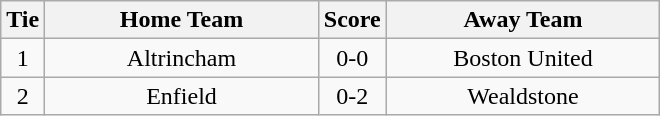<table class="wikitable" style="text-align:center;">
<tr>
<th width=20>Tie</th>
<th width=175>Home Team</th>
<th width=20>Score</th>
<th width=175>Away Team</th>
</tr>
<tr>
<td>1</td>
<td>Altrincham</td>
<td>0-0</td>
<td>Boston United</td>
</tr>
<tr>
<td>2</td>
<td>Enfield</td>
<td>0-2</td>
<td>Wealdstone</td>
</tr>
</table>
